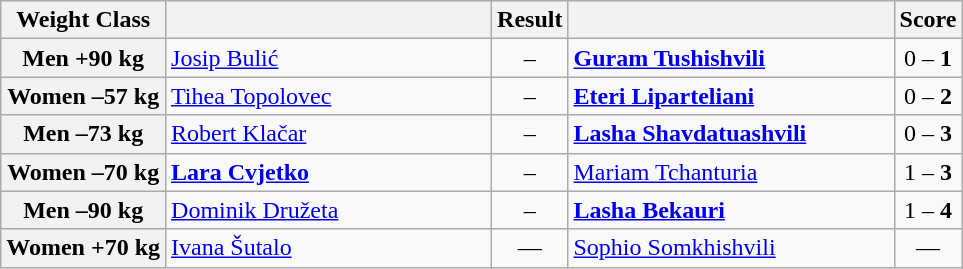<table class="wikitable">
<tr>
<th>Weight Class</th>
<th style="width:210px;"></th>
<th>Result</th>
<th style="width:210px;"></th>
<th>Score</th>
</tr>
<tr>
<th>Men +90 kg</th>
<td><a href='#'>Josip Bulić</a></td>
<td align="center"> – <strong></strong></td>
<td><strong><a href='#'>Guram Tushishvili</a></strong></td>
<td align="center">0 – <strong>1</strong></td>
</tr>
<tr>
<th>Women –57 kg</th>
<td><a href='#'>Tihea Topolovec</a></td>
<td align="center"> – <strong></strong></td>
<td><strong><a href='#'>Eteri Liparteliani</a></strong></td>
<td align="center">0 – <strong>2</strong></td>
</tr>
<tr>
<th>Men –73 kg</th>
<td><a href='#'>Robert Klačar</a></td>
<td align="center"> – <strong></strong></td>
<td><strong><a href='#'>Lasha Shavdatuashvili</a></strong></td>
<td align="center">0 – <strong>3</strong></td>
</tr>
<tr>
<th>Women –70 kg</th>
<td><strong><a href='#'>Lara Cvjetko</a></strong></td>
<td align="center"><strong></strong> – </td>
<td><a href='#'>Mariam Tchanturia</a></td>
<td align="center">1 – <strong>3</strong></td>
</tr>
<tr>
<th>Men –90 kg</th>
<td><a href='#'>Dominik Družeta</a></td>
<td align="center"> – <strong></strong></td>
<td><strong><a href='#'>Lasha Bekauri</a></strong></td>
<td align="center">1 – <strong>4</strong></td>
</tr>
<tr>
<th>Women +70 kg</th>
<td><a href='#'>Ivana Šutalo</a></td>
<td align="center">—</td>
<td><a href='#'>Sophio Somkhishvili</a></td>
<td align="center">—</td>
</tr>
</table>
